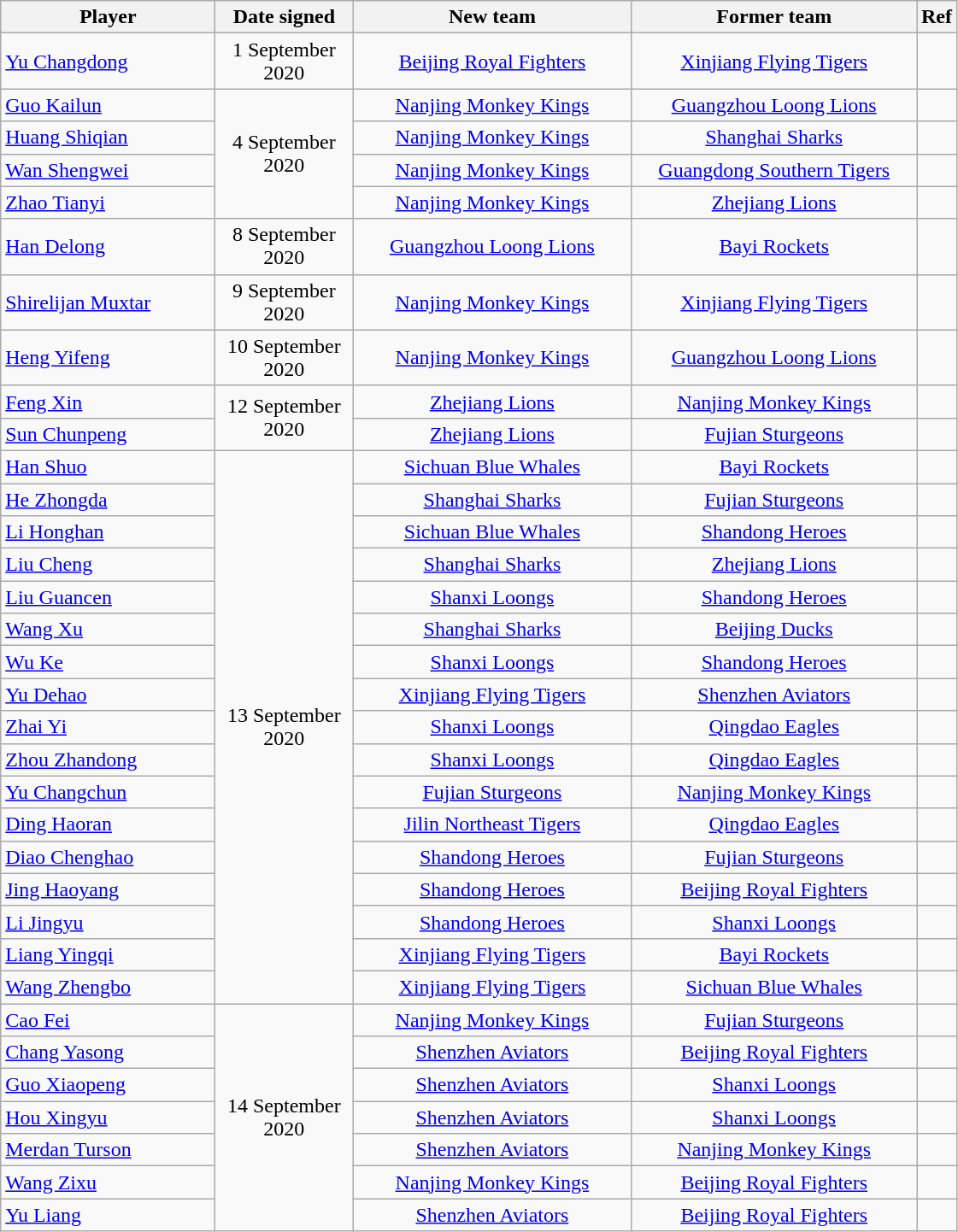<table class="wikitable sortable" style="text-align:center">
<tr>
<th style="width:160px">Player</th>
<th style="width:100px">Date signed</th>
<th style="width:210px">New team</th>
<th style="width:215px">Former team</th>
<th class="unsortable">Ref</th>
</tr>
<tr>
<td align="left"><a href='#'>Yu Changdong</a></td>
<td align="center">1 September 2020</td>
<td align="center"><a href='#'>Beijing Royal Fighters</a></td>
<td align="center"><a href='#'>Xinjiang Flying Tigers</a></td>
<td></td>
</tr>
<tr>
<td align="left"><a href='#'>Guo Kailun</a></td>
<td rowspan=4>4 September 2020</td>
<td align="center"><a href='#'>Nanjing Monkey Kings</a></td>
<td align="center"><a href='#'>Guangzhou Loong Lions</a></td>
<td></td>
</tr>
<tr>
<td align="left"><a href='#'>Huang Shiqian</a></td>
<td align="center"><a href='#'>Nanjing Monkey Kings</a></td>
<td align="center"><a href='#'>Shanghai Sharks</a></td>
<td></td>
</tr>
<tr>
<td align="left"><a href='#'>Wan Shengwei</a></td>
<td align="center"><a href='#'>Nanjing Monkey Kings</a></td>
<td align="center"><a href='#'>Guangdong Southern Tigers</a></td>
<td></td>
</tr>
<tr>
<td align="left"><a href='#'>Zhao Tianyi</a></td>
<td align="center"><a href='#'>Nanjing Monkey Kings</a></td>
<td align="center"><a href='#'>Zhejiang Lions</a></td>
<td></td>
</tr>
<tr>
<td align="left"><a href='#'>Han Delong</a></td>
<td align="center">8 September 2020</td>
<td align="center"><a href='#'>Guangzhou Loong Lions</a></td>
<td align="center"><a href='#'>Bayi Rockets</a></td>
<td></td>
</tr>
<tr>
<td align="left"><a href='#'>Shirelijan Muxtar</a></td>
<td align="center">9 September 2020</td>
<td align="center"><a href='#'>Nanjing Monkey Kings</a></td>
<td align="center"><a href='#'>Xinjiang Flying Tigers</a></td>
<td></td>
</tr>
<tr>
<td align="left"><a href='#'>Heng Yifeng</a></td>
<td align="center">10 September 2020</td>
<td align="center"><a href='#'>Nanjing Monkey Kings</a></td>
<td align="center"><a href='#'>Guangzhou Loong Lions</a></td>
<td></td>
</tr>
<tr>
<td align="left"><a href='#'>Feng Xin</a></td>
<td rowspan=2>12 September 2020</td>
<td align="center"><a href='#'>Zhejiang Lions</a></td>
<td align="center"><a href='#'>Nanjing Monkey Kings</a></td>
<td></td>
</tr>
<tr>
<td align="left"><a href='#'>Sun Chunpeng</a></td>
<td align="center"><a href='#'>Zhejiang Lions</a></td>
<td align="center"><a href='#'>Fujian Sturgeons</a></td>
<td></td>
</tr>
<tr>
<td align="left"><a href='#'>Han Shuo</a></td>
<td rowspan=17>13 September 2020</td>
<td align="center"><a href='#'>Sichuan Blue Whales</a></td>
<td align="center"><a href='#'>Bayi Rockets</a></td>
<td></td>
</tr>
<tr>
<td align="left"><a href='#'>He Zhongda</a></td>
<td align="center"><a href='#'>Shanghai Sharks</a></td>
<td align="center"><a href='#'>Fujian Sturgeons</a></td>
<td></td>
</tr>
<tr>
<td align="left"><a href='#'>Li Honghan</a></td>
<td align="center"><a href='#'>Sichuan Blue Whales</a></td>
<td align="center"><a href='#'>Shandong Heroes</a></td>
<td></td>
</tr>
<tr>
<td align="left"><a href='#'>Liu Cheng</a></td>
<td align="center"><a href='#'>Shanghai Sharks</a></td>
<td align="center"><a href='#'>Zhejiang Lions</a></td>
<td></td>
</tr>
<tr>
<td align="left"><a href='#'>Liu Guancen</a></td>
<td align="center"><a href='#'>Shanxi Loongs</a></td>
<td align="center"><a href='#'>Shandong Heroes</a></td>
<td></td>
</tr>
<tr>
<td align="left"><a href='#'>Wang Xu</a></td>
<td align="center"><a href='#'>Shanghai Sharks</a></td>
<td align="center"><a href='#'>Beijing Ducks</a></td>
<td></td>
</tr>
<tr>
<td align="left"><a href='#'>Wu Ke</a></td>
<td align="center"><a href='#'>Shanxi Loongs</a></td>
<td align="center"><a href='#'>Shandong Heroes</a></td>
<td></td>
</tr>
<tr>
<td align="left"><a href='#'>Yu Dehao</a></td>
<td align="center"><a href='#'>Xinjiang Flying Tigers</a></td>
<td align="center"><a href='#'>Shenzhen Aviators</a></td>
<td></td>
</tr>
<tr>
<td align="left"><a href='#'>Zhai Yi</a></td>
<td align="center"><a href='#'>Shanxi Loongs</a></td>
<td align="center"><a href='#'>Qingdao Eagles</a></td>
<td></td>
</tr>
<tr>
<td align="left"><a href='#'>Zhou Zhandong</a></td>
<td align="center"><a href='#'>Shanxi Loongs</a></td>
<td align="center"><a href='#'>Qingdao Eagles</a></td>
<td></td>
</tr>
<tr>
<td align="left"><a href='#'>Yu Changchun</a></td>
<td align="center"><a href='#'>Fujian Sturgeons</a></td>
<td align="center"><a href='#'>Nanjing Monkey Kings</a></td>
<td></td>
</tr>
<tr>
<td align="left"><a href='#'>Ding Haoran</a></td>
<td align="center"><a href='#'>Jilin Northeast Tigers</a></td>
<td align="center"><a href='#'>Qingdao Eagles</a></td>
<td></td>
</tr>
<tr>
<td align="left"><a href='#'>Diao Chenghao</a></td>
<td align="center"><a href='#'>Shandong Heroes</a></td>
<td align="center"><a href='#'>Fujian Sturgeons</a></td>
<td></td>
</tr>
<tr>
<td align="left"><a href='#'>Jing Haoyang</a></td>
<td align="center"><a href='#'>Shandong Heroes</a></td>
<td align="center"><a href='#'>Beijing Royal Fighters</a></td>
<td></td>
</tr>
<tr>
<td align="left"><a href='#'>Li Jingyu</a></td>
<td align="center"><a href='#'>Shandong Heroes</a></td>
<td align="center"><a href='#'>Shanxi Loongs</a></td>
<td></td>
</tr>
<tr>
<td align="left"><a href='#'>Liang Yingqi</a></td>
<td align="center"><a href='#'>Xinjiang Flying Tigers</a></td>
<td align="center"><a href='#'>Bayi Rockets</a></td>
<td></td>
</tr>
<tr>
<td align="left"><a href='#'>Wang Zhengbo</a></td>
<td align="center"><a href='#'>Xinjiang Flying Tigers</a></td>
<td align="center"><a href='#'>Sichuan Blue Whales</a></td>
<td></td>
</tr>
<tr>
<td align="left"><a href='#'>Cao Fei</a></td>
<td rowspan=7>14 September 2020</td>
<td align="center"><a href='#'>Nanjing Monkey Kings</a></td>
<td align="center"><a href='#'>Fujian Sturgeons</a></td>
<td></td>
</tr>
<tr>
<td align="left"><a href='#'>Chang Yasong</a></td>
<td align="center"><a href='#'>Shenzhen Aviators</a></td>
<td align="center"><a href='#'>Beijing Royal Fighters</a></td>
<td></td>
</tr>
<tr>
<td align="left"><a href='#'>Guo Xiaopeng</a></td>
<td align="center"><a href='#'>Shenzhen Aviators</a></td>
<td align="center"><a href='#'>Shanxi Loongs</a></td>
<td></td>
</tr>
<tr>
<td align="left"><a href='#'>Hou Xingyu</a></td>
<td align="center"><a href='#'>Shenzhen Aviators</a></td>
<td align="center"><a href='#'>Shanxi Loongs</a></td>
<td></td>
</tr>
<tr>
<td align="left"><a href='#'>Merdan Turson</a></td>
<td align="center"><a href='#'>Shenzhen Aviators</a></td>
<td align="center"><a href='#'>Nanjing Monkey Kings</a></td>
<td></td>
</tr>
<tr>
<td align="left"><a href='#'>Wang Zixu</a></td>
<td align="center"><a href='#'>Nanjing Monkey Kings</a></td>
<td align="center"><a href='#'>Beijing Royal Fighters</a></td>
<td></td>
</tr>
<tr>
<td align="left"><a href='#'>Yu Liang</a></td>
<td align="center"><a href='#'>Shenzhen Aviators</a></td>
<td align="center"><a href='#'>Beijing Royal Fighters</a></td>
<td></td>
</tr>
</table>
